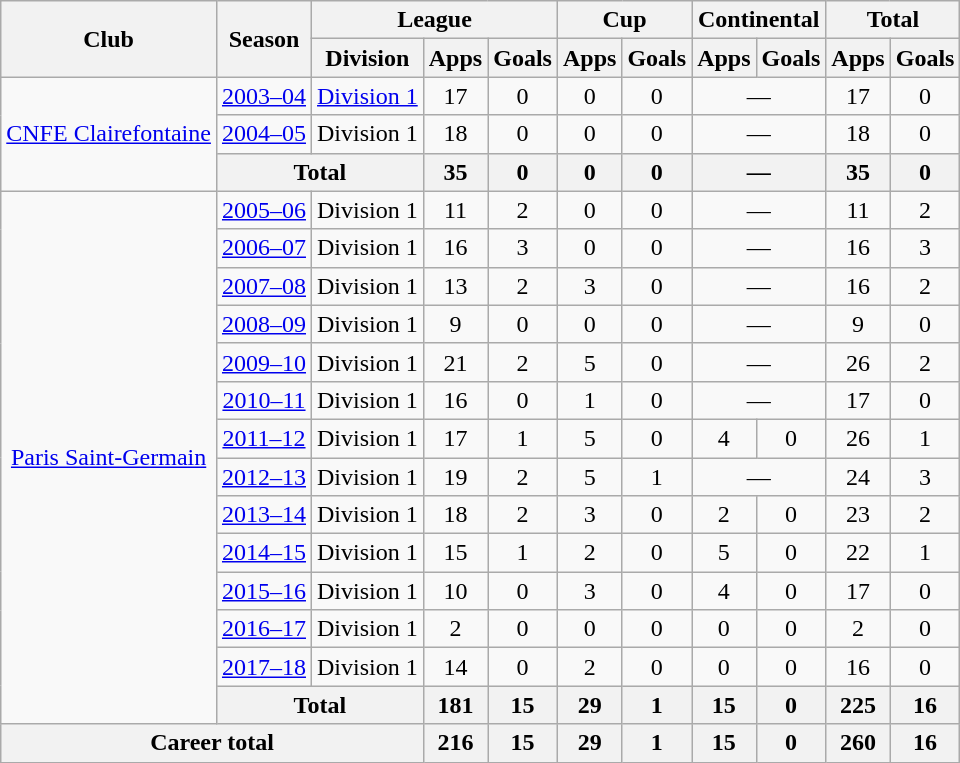<table class="wikitable" style="text-align: center;">
<tr>
<th rowspan="2">Club</th>
<th rowspan="2">Season</th>
<th colspan="3">League</th>
<th colspan="2">Cup</th>
<th colspan="2">Continental</th>
<th colspan="2">Total</th>
</tr>
<tr>
<th>Division</th>
<th>Apps</th>
<th>Goals</th>
<th>Apps</th>
<th>Goals</th>
<th>Apps</th>
<th>Goals</th>
<th>Apps</th>
<th>Goals</th>
</tr>
<tr>
<td rowspan="3"><a href='#'>CNFE Clairefontaine</a></td>
<td><a href='#'>2003–04</a></td>
<td><a href='#'>Division 1</a></td>
<td>17</td>
<td>0</td>
<td>0</td>
<td>0</td>
<td colspan="2">—</td>
<td>17</td>
<td>0</td>
</tr>
<tr>
<td><a href='#'>2004–05</a></td>
<td>Division 1</td>
<td>18</td>
<td>0</td>
<td>0</td>
<td>0</td>
<td colspan="2">—</td>
<td>18</td>
<td>0</td>
</tr>
<tr>
<th colspan="2">Total</th>
<th>35</th>
<th>0</th>
<th>0</th>
<th>0</th>
<th colspan="2">—</th>
<th>35</th>
<th>0</th>
</tr>
<tr>
<td rowspan="14"><a href='#'>Paris Saint-Germain</a></td>
<td><a href='#'>2005–06</a></td>
<td>Division 1</td>
<td>11</td>
<td>2</td>
<td>0</td>
<td>0</td>
<td colspan="2">—</td>
<td>11</td>
<td>2</td>
</tr>
<tr>
<td><a href='#'>2006–07</a></td>
<td>Division 1</td>
<td>16</td>
<td>3</td>
<td>0</td>
<td>0</td>
<td colspan="2">—</td>
<td>16</td>
<td>3</td>
</tr>
<tr>
<td><a href='#'>2007–08</a></td>
<td>Division 1</td>
<td>13</td>
<td>2</td>
<td>3</td>
<td>0</td>
<td colspan="2">—</td>
<td>16</td>
<td>2</td>
</tr>
<tr>
<td><a href='#'>2008–09</a></td>
<td>Division 1</td>
<td>9</td>
<td>0</td>
<td>0</td>
<td>0</td>
<td colspan="2">—</td>
<td>9</td>
<td>0</td>
</tr>
<tr>
<td><a href='#'>2009–10</a></td>
<td>Division 1</td>
<td>21</td>
<td>2</td>
<td>5</td>
<td>0</td>
<td colspan="2">—</td>
<td>26</td>
<td>2</td>
</tr>
<tr>
<td><a href='#'>2010–11</a></td>
<td>Division 1</td>
<td>16</td>
<td>0</td>
<td>1</td>
<td>0</td>
<td colspan="2">—</td>
<td>17</td>
<td>0</td>
</tr>
<tr>
<td><a href='#'>2011–12</a></td>
<td>Division 1</td>
<td>17</td>
<td>1</td>
<td>5</td>
<td>0</td>
<td>4</td>
<td>0</td>
<td>26</td>
<td>1</td>
</tr>
<tr>
<td><a href='#'>2012–13</a></td>
<td>Division 1</td>
<td>19</td>
<td>2</td>
<td>5</td>
<td>1</td>
<td colspan="2">—</td>
<td>24</td>
<td>3</td>
</tr>
<tr>
<td><a href='#'>2013–14</a></td>
<td>Division 1</td>
<td>18</td>
<td>2</td>
<td>3</td>
<td>0</td>
<td>2</td>
<td>0</td>
<td>23</td>
<td>2</td>
</tr>
<tr>
<td><a href='#'>2014–15</a></td>
<td>Division 1</td>
<td>15</td>
<td>1</td>
<td>2</td>
<td>0</td>
<td>5</td>
<td>0</td>
<td>22</td>
<td>1</td>
</tr>
<tr>
<td><a href='#'>2015–16</a></td>
<td>Division 1</td>
<td>10</td>
<td>0</td>
<td>3</td>
<td>0</td>
<td>4</td>
<td>0</td>
<td>17</td>
<td>0</td>
</tr>
<tr>
<td><a href='#'>2016–17</a></td>
<td>Division 1</td>
<td>2</td>
<td>0</td>
<td>0</td>
<td>0</td>
<td>0</td>
<td>0</td>
<td>2</td>
<td 0>0</td>
</tr>
<tr>
<td><a href='#'>2017–18</a></td>
<td>Division 1</td>
<td>14</td>
<td>0</td>
<td>2</td>
<td>0</td>
<td>0</td>
<td>0</td>
<td>16</td>
<td>0</td>
</tr>
<tr>
<th colspan="2">Total</th>
<th>181</th>
<th>15</th>
<th>29</th>
<th>1</th>
<th>15</th>
<th>0</th>
<th>225</th>
<th>16</th>
</tr>
<tr>
<th colspan="3">Career total</th>
<th>216</th>
<th>15</th>
<th>29</th>
<th>1</th>
<th>15</th>
<th>0</th>
<th>260</th>
<th>16</th>
</tr>
</table>
